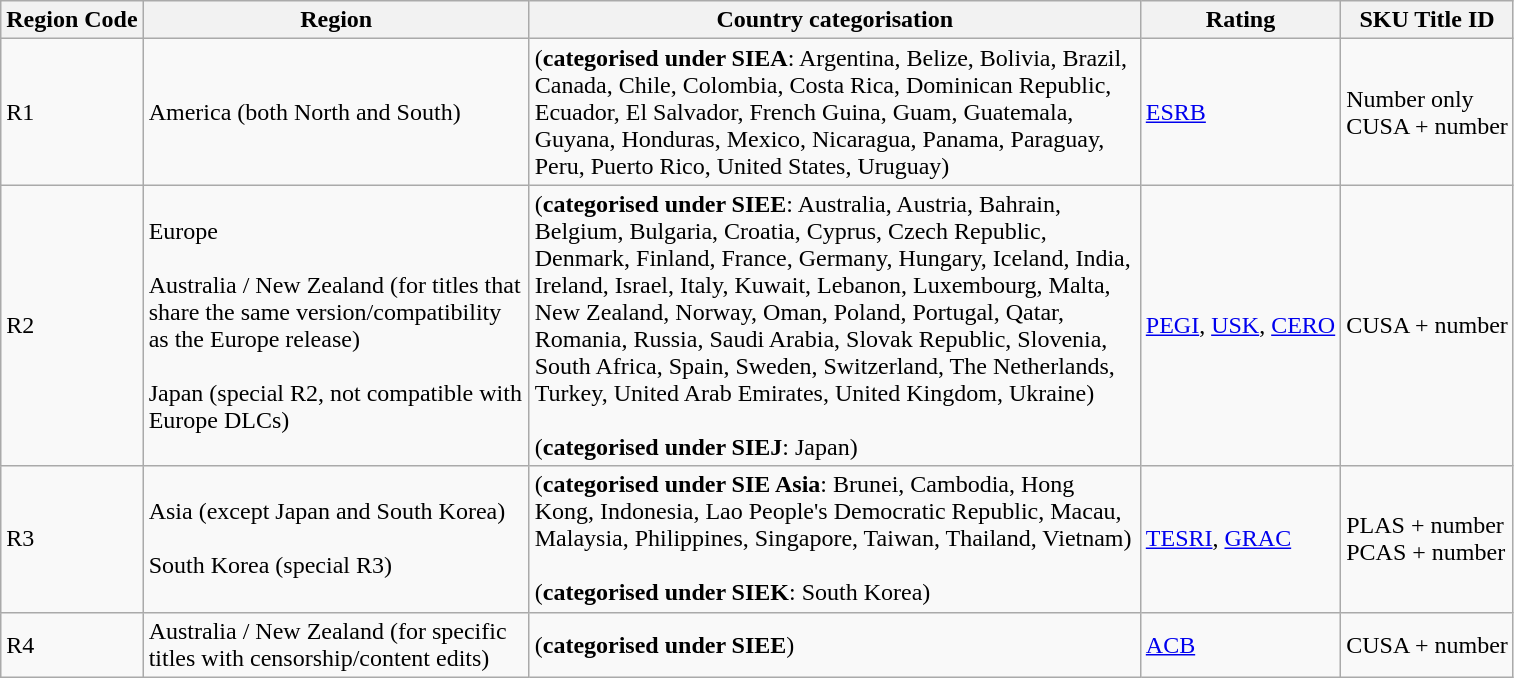<table class="wikitable">
<tr>
<th>Region Code</th>
<th scope="col" style="width: 250px;">Region</th>
<th scope="col" style="width: 400px;">Country categorisation</th>
<th>Rating</th>
<th>SKU Title ID</th>
</tr>
<tr>
<td>R1</td>
<td>America (both North and South)</td>
<td>(<strong>categorised under SIEA</strong>: Argentina, Belize, Bolivia, Brazil, Canada, Chile, Colombia, Costa Rica, Dominican Republic, Ecuador, El Salvador, French Guina, Guam, Guatemala, Guyana, Honduras, Mexico, Nicaragua, Panama, Paraguay, Peru, Puerto Rico, United States, Uruguay)</td>
<td><a href='#'>ESRB</a></td>
<td>Number only<br>CUSA + number</td>
</tr>
<tr>
<td>R2</td>
<td>Europe<br><br>Australia / New Zealand (for titles that share the same version/compatibility as the Europe release)<br><br>Japan (special R2, not compatible with Europe DLCs)</td>
<td>(<strong>categorised under SIEE</strong>: Australia, Austria, Bahrain, Belgium, Bulgaria, Croatia, Cyprus, Czech Republic, Denmark, Finland, France, Germany, Hungary, Iceland, India, Ireland, Israel, Italy, Kuwait, Lebanon, Luxembourg, Malta, New Zealand, Norway, Oman, Poland, Portugal, Qatar, Romania, Russia, Saudi Arabia, Slovak Republic, Slovenia, South Africa, Spain, Sweden, Switzerland, The Netherlands, Turkey, United Arab Emirates, United Kingdom, Ukraine)<br><br>(<strong>categorised under SIEJ</strong>: Japan)</td>
<td><a href='#'>PEGI</a>, <a href='#'>USK</a>, <a href='#'>CERO</a></td>
<td>CUSA + number</td>
</tr>
<tr>
<td>R3</td>
<td>Asia (except Japan and South Korea)<br><br>South Korea (special R3)</td>
<td>(<strong>categorised under SIE Asia</strong>: Brunei, Cambodia, Hong Kong, Indonesia, Lao People's Democratic Republic, Macau, Malaysia, Philippines, Singapore, Taiwan, Thailand, Vietnam)<br><br>(<strong>categorised under SIEK</strong>: South Korea)</td>
<td><a href='#'>TESRI</a>, <a href='#'>GRAC</a></td>
<td>PLAS + number<br>PCAS + number</td>
</tr>
<tr>
<td>R4</td>
<td>Australia / New Zealand (for specific titles with censorship/content edits)</td>
<td>(<strong>categorised under SIEE</strong>)</td>
<td><a href='#'>ACB</a></td>
<td>CUSA + number</td>
</tr>
</table>
